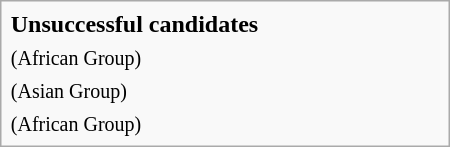<table class="infobox" style="width:300px;">
<tr>
<td><strong>Unsuccessful candidates</strong></td>
</tr>
<tr>
<td> <small>(African Group)</small></td>
</tr>
<tr>
<td> <small>(Asian Group)</small></td>
</tr>
<tr>
<td> <small>(African Group)</small></td>
</tr>
</table>
